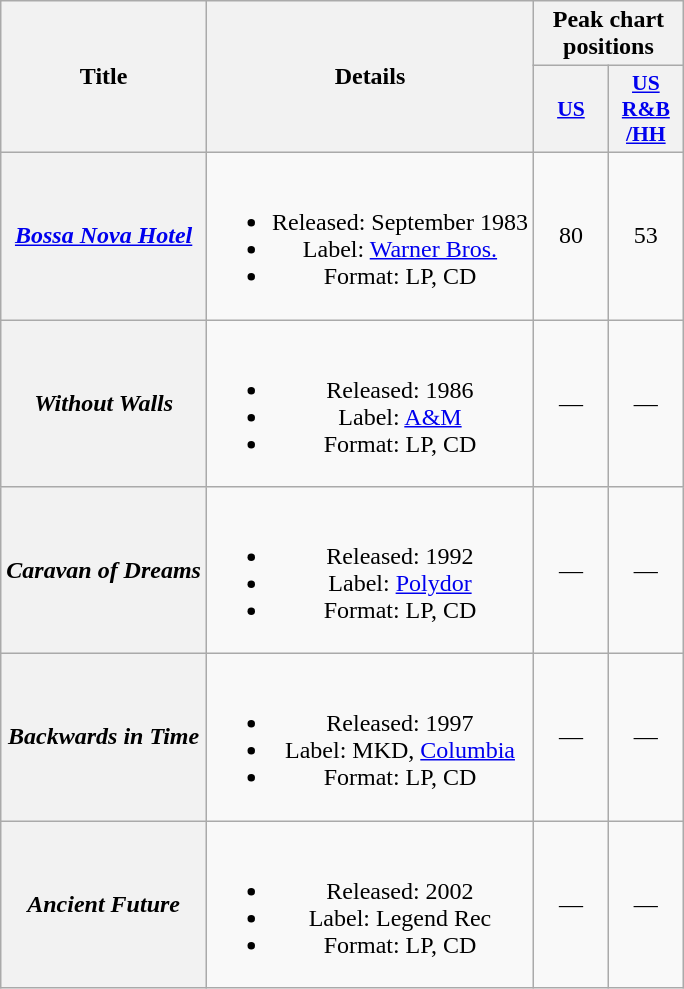<table class="wikitable plainrowheaders" style="text-align:center;">
<tr>
<th rowspan="2">Title</th>
<th rowspan="2">Details</th>
<th colspan="2">Peak chart positions</th>
</tr>
<tr>
<th scope="col" style="width:3em;font-size:90%;"><a href='#'>US</a><br></th>
<th scope="col" style="width:3em;font-size:90%;"><a href='#'>US<br>R&B<br>/HH</a><br></th>
</tr>
<tr>
<th scope="row"><em><a href='#'>Bossa Nova Hotel</a></em></th>
<td><br><ul><li>Released: September 1983</li><li>Label: <a href='#'>Warner Bros.</a></li><li>Format: LP, CD</li></ul></td>
<td>80</td>
<td>53</td>
</tr>
<tr>
<th scope="row"><em>Without Walls</em></th>
<td><br><ul><li>Released: 1986</li><li>Label: <a href='#'>A&M</a></li><li>Format: LP, CD</li></ul></td>
<td>—</td>
<td>—</td>
</tr>
<tr>
<th scope="row"><em>Caravan of Dreams</em></th>
<td><br><ul><li>Released: 1992</li><li>Label: <a href='#'>Polydor</a></li><li>Format: LP, CD</li></ul></td>
<td>—</td>
<td>—</td>
</tr>
<tr>
<th scope="row"><em>Backwards in Time</em></th>
<td><br><ul><li>Released: 1997</li><li>Label: MKD, <a href='#'>Columbia</a></li><li>Format: LP, CD</li></ul></td>
<td>—</td>
<td>—</td>
</tr>
<tr>
<th scope="row"><em>Ancient Future</em></th>
<td><br><ul><li>Released: 2002</li><li>Label: Legend Rec</li><li>Format: LP, CD</li></ul></td>
<td>—</td>
<td>—</td>
</tr>
</table>
